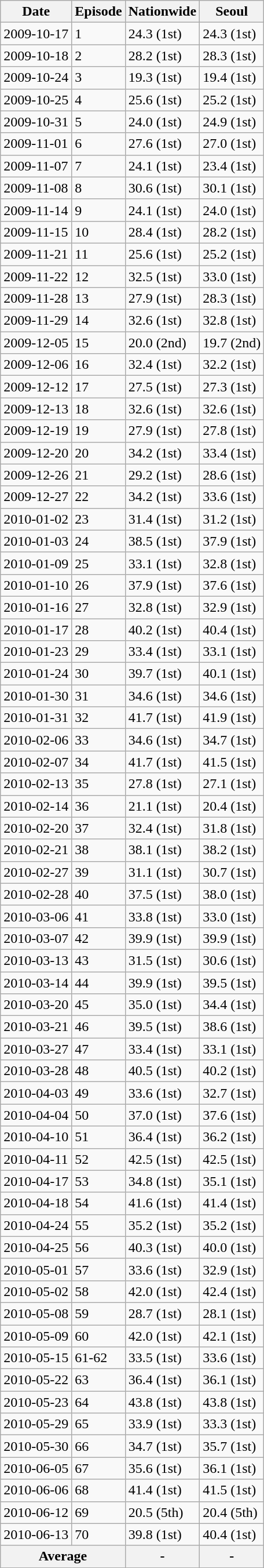<table class="wikitable">
<tr>
<th>Date</th>
<th>Episode</th>
<th>Nationwide</th>
<th>Seoul</th>
</tr>
<tr>
<td>2009-10-17</td>
<td>1</td>
<td>24.3 (1st)</td>
<td>24.3 (1st)</td>
</tr>
<tr>
<td>2009-10-18</td>
<td>2</td>
<td>28.2 (1st)</td>
<td>28.3 (1st)</td>
</tr>
<tr>
<td>2009-10-24</td>
<td>3</td>
<td>19.3 (1st)</td>
<td>19.4 (1st)</td>
</tr>
<tr>
<td>2009-10-25</td>
<td>4</td>
<td>25.6 (1st)</td>
<td>25.2 (1st)</td>
</tr>
<tr>
<td>2009-10-31</td>
<td>5</td>
<td>24.0 (1st)</td>
<td>24.9 (1st)</td>
</tr>
<tr>
<td>2009-11-01</td>
<td>6</td>
<td>27.6 (1st)</td>
<td>27.0 (1st)</td>
</tr>
<tr>
<td>2009-11-07</td>
<td>7</td>
<td>24.1 (1st)</td>
<td>23.4 (1st)</td>
</tr>
<tr>
<td>2009-11-08</td>
<td>8</td>
<td>30.6 (1st)</td>
<td>30.1 (1st)</td>
</tr>
<tr>
<td>2009-11-14</td>
<td>9</td>
<td>24.1 (1st)</td>
<td>24.0 (1st)</td>
</tr>
<tr>
<td>2009-11-15</td>
<td>10</td>
<td>28.4 (1st)</td>
<td>28.2 (1st)</td>
</tr>
<tr>
<td>2009-11-21</td>
<td>11</td>
<td>25.6 (1st)</td>
<td>25.2 (1st)</td>
</tr>
<tr>
<td>2009-11-22</td>
<td>12</td>
<td>32.5 (1st)</td>
<td>33.0 (1st)</td>
</tr>
<tr>
<td>2009-11-28</td>
<td>13</td>
<td>27.9 (1st)</td>
<td>28.3 (1st)</td>
</tr>
<tr>
<td>2009-11-29</td>
<td>14</td>
<td>32.6 (1st)</td>
<td>32.8 (1st)</td>
</tr>
<tr>
<td>2009-12-05</td>
<td>15</td>
<td>20.0 (2nd)</td>
<td>19.7 (2nd)</td>
</tr>
<tr>
<td>2009-12-06</td>
<td>16</td>
<td>32.4 (1st)</td>
<td>32.2 (1st)</td>
</tr>
<tr>
<td>2009-12-12</td>
<td>17</td>
<td>27.5 (1st)</td>
<td>27.3 (1st)</td>
</tr>
<tr>
<td>2009-12-13</td>
<td>18</td>
<td>32.6 (1st)</td>
<td>32.6 (1st)</td>
</tr>
<tr>
<td>2009-12-19</td>
<td>19</td>
<td>27.9 (1st)</td>
<td>27.8 (1st)</td>
</tr>
<tr>
<td>2009-12-20</td>
<td>20</td>
<td>34.2 (1st)</td>
<td>33.4 (1st)</td>
</tr>
<tr>
<td>2009-12-26</td>
<td>21</td>
<td>29.2 (1st)</td>
<td>28.6 (1st)</td>
</tr>
<tr>
<td>2009-12-27</td>
<td>22</td>
<td>34.2 (1st)</td>
<td>33.6 (1st)</td>
</tr>
<tr>
<td>2010-01-02</td>
<td>23</td>
<td>31.4 (1st)</td>
<td>31.2 (1st)</td>
</tr>
<tr>
<td>2010-01-03</td>
<td>24</td>
<td>38.5 (1st)</td>
<td>37.9 (1st)</td>
</tr>
<tr>
<td>2010-01-09</td>
<td>25</td>
<td>33.1 (1st)</td>
<td>32.8 (1st)</td>
</tr>
<tr>
<td>2010-01-10</td>
<td>26</td>
<td>37.9 (1st)</td>
<td>37.6 (1st)</td>
</tr>
<tr>
<td>2010-01-16</td>
<td>27</td>
<td>32.8 (1st)</td>
<td>32.9 (1st)</td>
</tr>
<tr>
<td>2010-01-17</td>
<td>28</td>
<td>40.2 (1st)</td>
<td>40.4 (1st)</td>
</tr>
<tr>
<td>2010-01-23</td>
<td>29</td>
<td>33.4 (1st)</td>
<td>33.1 (1st)</td>
</tr>
<tr>
<td>2010-01-24</td>
<td>30</td>
<td>39.7 (1st)</td>
<td>40.1 (1st)</td>
</tr>
<tr>
<td>2010-01-30</td>
<td>31</td>
<td>34.6 (1st)</td>
<td>34.6 (1st)</td>
</tr>
<tr>
<td>2010-01-31</td>
<td>32</td>
<td>41.7 (1st)</td>
<td>41.9 (1st)</td>
</tr>
<tr>
<td>2010-02-06</td>
<td>33</td>
<td>34.6 (1st)</td>
<td>34.7 (1st)</td>
</tr>
<tr>
<td>2010-02-07</td>
<td>34</td>
<td>41.7 (1st)</td>
<td>41.5 (1st)</td>
</tr>
<tr>
<td>2010-02-13</td>
<td>35</td>
<td>27.8 (1st)</td>
<td>27.1 (1st)</td>
</tr>
<tr>
<td>2010-02-14</td>
<td>36</td>
<td>21.1 (1st)</td>
<td>20.4 (1st)</td>
</tr>
<tr>
<td>2010-02-20</td>
<td>37</td>
<td>32.4 (1st)</td>
<td>31.8 (1st)</td>
</tr>
<tr>
<td>2010-02-21</td>
<td>38</td>
<td>38.1 (1st)</td>
<td>38.2 (1st)</td>
</tr>
<tr>
<td>2010-02-27</td>
<td>39</td>
<td>31.1 (1st)</td>
<td>30.7 (1st)</td>
</tr>
<tr>
<td>2010-02-28</td>
<td>40</td>
<td>37.5 (1st)</td>
<td>38.0 (1st)</td>
</tr>
<tr>
<td>2010-03-06</td>
<td>41</td>
<td>33.8 (1st)</td>
<td>33.0 (1st)</td>
</tr>
<tr>
<td>2010-03-07</td>
<td>42</td>
<td>39.9 (1st)</td>
<td>39.9 (1st)</td>
</tr>
<tr>
<td>2010-03-13</td>
<td>43</td>
<td>31.5 (1st)</td>
<td>30.6 (1st)</td>
</tr>
<tr>
<td>2010-03-14</td>
<td>44</td>
<td>39.9 (1st)</td>
<td>39.5 (1st)</td>
</tr>
<tr>
<td>2010-03-20</td>
<td>45</td>
<td>35.0 (1st)</td>
<td>34.4 (1st)</td>
</tr>
<tr>
<td>2010-03-21</td>
<td>46</td>
<td>39.5 (1st)</td>
<td>38.6 (1st)</td>
</tr>
<tr>
<td>2010-03-27</td>
<td>47</td>
<td>33.4 (1st)</td>
<td>33.1 (1st)</td>
</tr>
<tr>
<td>2010-03-28</td>
<td>48</td>
<td>40.5 (1st)</td>
<td>40.2 (1st)</td>
</tr>
<tr>
<td>2010-04-03</td>
<td>49</td>
<td>33.6 (1st)</td>
<td>32.7 (1st)</td>
</tr>
<tr>
<td>2010-04-04</td>
<td>50</td>
<td>37.0 (1st)</td>
<td>37.6 (1st)</td>
</tr>
<tr>
<td>2010-04-10</td>
<td>51</td>
<td>36.4 (1st)</td>
<td>36.2 (1st)</td>
</tr>
<tr>
<td>2010-04-11</td>
<td>52</td>
<td>42.5 (1st)</td>
<td>42.5 (1st)</td>
</tr>
<tr>
<td>2010-04-17</td>
<td>53</td>
<td>34.8 (1st)</td>
<td>35.1 (1st)</td>
</tr>
<tr>
<td>2010-04-18</td>
<td>54</td>
<td>41.6 (1st)</td>
<td>41.4 (1st)</td>
</tr>
<tr>
<td>2010-04-24</td>
<td>55</td>
<td>35.2 (1st)</td>
<td>35.2 (1st)</td>
</tr>
<tr>
<td>2010-04-25</td>
<td>56</td>
<td>40.3 (1st)</td>
<td>40.0 (1st)</td>
</tr>
<tr>
<td>2010-05-01</td>
<td>57</td>
<td>33.6 (1st)</td>
<td>32.9 (1st)</td>
</tr>
<tr>
<td>2010-05-02</td>
<td>58</td>
<td>42.0 (1st)</td>
<td>42.4 (1st)</td>
</tr>
<tr>
<td>2010-05-08</td>
<td>59</td>
<td>28.7 (1st)</td>
<td>28.1 (1st)</td>
</tr>
<tr>
<td>2010-05-09</td>
<td>60</td>
<td>42.0 (1st)</td>
<td>42.1 (1st)</td>
</tr>
<tr>
<td>2010-05-15</td>
<td>61-62</td>
<td>33.5 (1st)</td>
<td>33.6 (1st)</td>
</tr>
<tr>
<td>2010-05-22</td>
<td>63</td>
<td>36.4 (1st)</td>
<td>36.1 (1st)</td>
</tr>
<tr>
<td>2010-05-23</td>
<td>64</td>
<td>43.8 (1st)</td>
<td>43.8 (1st)</td>
</tr>
<tr>
<td>2010-05-29</td>
<td>65</td>
<td>33.9 (1st)</td>
<td>33.3 (1st)</td>
</tr>
<tr>
<td>2010-05-30</td>
<td>66</td>
<td>34.7 (1st)</td>
<td>35.7 (1st)</td>
</tr>
<tr>
<td>2010-06-05</td>
<td>67</td>
<td>35.6 (1st)</td>
<td>36.1 (1st)</td>
</tr>
<tr>
<td>2010-06-06</td>
<td>68</td>
<td>41.4 (1st)</td>
<td>41.5 (1st)</td>
</tr>
<tr>
<td>2010-06-12</td>
<td>69</td>
<td>20.5 (5th)</td>
<td>20.4 (5th)</td>
</tr>
<tr>
<td>2010-06-13</td>
<td>70</td>
<td>39.8 (1st)</td>
<td>40.4 (1st)</td>
</tr>
<tr>
<th colspan=2>Average</th>
<th>-</th>
<th>-</th>
</tr>
</table>
